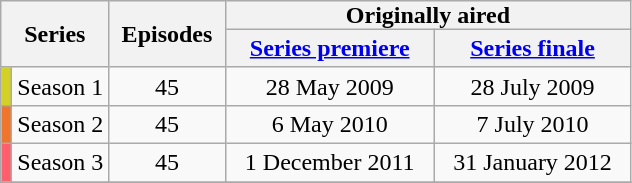<table class="wikitable">
<tr>
<th style="padding:0 8px;" rowspan="2" colspan="2">Series</th>
<th style="padding:0 8px;" rowspan="2">Episodes</th>
<th style="padding:0 80px;" colspan="2">Originally aired</th>
</tr>
<tr>
<th><a href='#'>Series premiere</a></th>
<th><a href='#'>Series finale</a></th>
</tr>
<tr>
<td style="background:#d3d125; color:#100; text-align:center;"></td>
<td>Season 1</td>
<td style="text-align:center;">45</td>
<td style="text-align:center;" colspan="1">28 May 2009</td>
<td style="text-align:center;">28 July 2009</td>
</tr>
<tr>
<td style="background:#F1742B; color:#100; text-align:center;"></td>
<td>Season 2</td>
<td style="text-align:center;">45</td>
<td style="text-align:center;">6 May 2010</td>
<td style="text-align:center;">7 July 2010</td>
</tr>
<tr>
<td style="background:#FF5F6C; color:#100; text-align:center;"></td>
<td>Season 3</td>
<td style="text-align:center;">45</td>
<td style="text-align:center;">1 December 2011</td>
<td style="text-align:center;">31 January 2012</td>
</tr>
<tr>
</tr>
</table>
